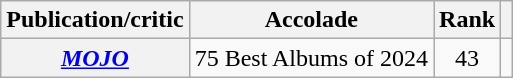<table class="wikitable sortable plainrowheaders">
<tr>
<th scope="col">Publication/critic</th>
<th scope="col">Accolade</th>
<th scope="col">Rank</th>
<th scope="col" class="unsortable"></th>
</tr>
<tr>
<th scope="row"><em><a href='#'>MOJO</a></em></th>
<td>75 Best Albums of 2024</td>
<td style="text-align: center;">43</td>
<td style="text-align: center;"></td>
</tr>
</table>
